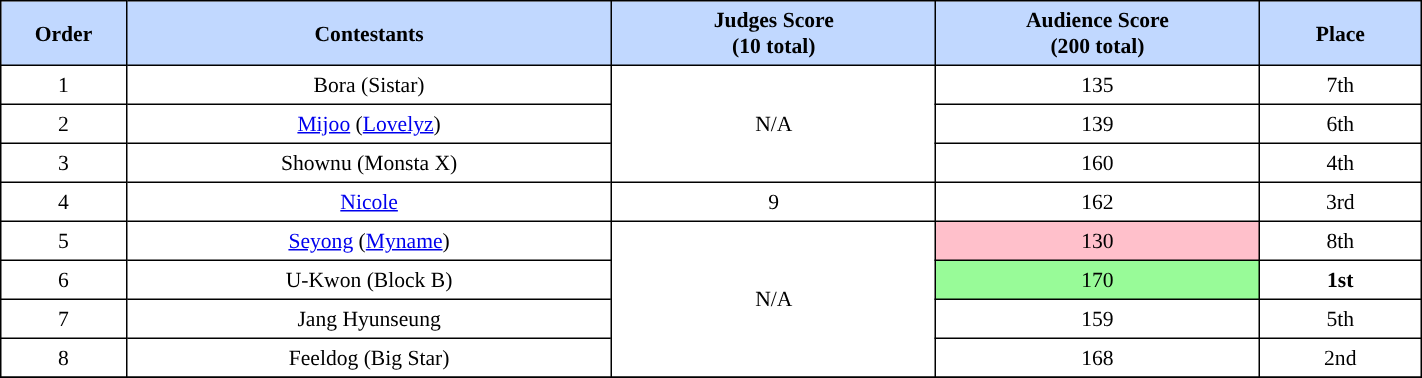<table border="1" cellpadding="4" cellspacing="0" style="text-align:center; font-size:90%; border-collapse:collapse;" width=75%>
<tr style="background:#C1D8FF;">
<th width=3%>Order</th>
<th width=15%>Contestants</th>
<th width=10%>Judges Score<br>(10 total)</th>
<th width=10%>Audience Score<br>(200 total)</th>
<th width=5%; align=center>Place</th>
</tr>
<tr>
<td>1</td>
<td>Bora (Sistar)</td>
<td rowspan=3>N/A</td>
<td>135</td>
<td>7th</td>
</tr>
<tr>
<td>2</td>
<td><a href='#'>Mijoo</a> (<a href='#'>Lovelyz</a>)</td>
<td>139</td>
<td>6th</td>
</tr>
<tr>
<td>3</td>
<td>Shownu (Monsta X)</td>
<td>160</td>
<td>4th</td>
</tr>
<tr>
<td>4</td>
<td><a href='#'>Nicole</a></td>
<td>9</td>
<td>162</td>
<td>3rd</td>
</tr>
<tr>
<td>5</td>
<td><a href='#'>Seyong</a> (<a href='#'>Myname</a>)</td>
<td rowspan=4>N/A</td>
<td style="background:pink">130</td>
<td>8th</td>
</tr>
<tr>
<td>6</td>
<td>U-Kwon (Block B)</td>
<td style="background:palegreen">170</td>
<td><strong>1st</strong></td>
</tr>
<tr>
<td>7</td>
<td>Jang Hyunseung</td>
<td>159</td>
<td>5th</td>
</tr>
<tr>
<td>8</td>
<td>Feeldog (Big Star)</td>
<td>168</td>
<td>2nd</td>
</tr>
<tr>
</tr>
</table>
